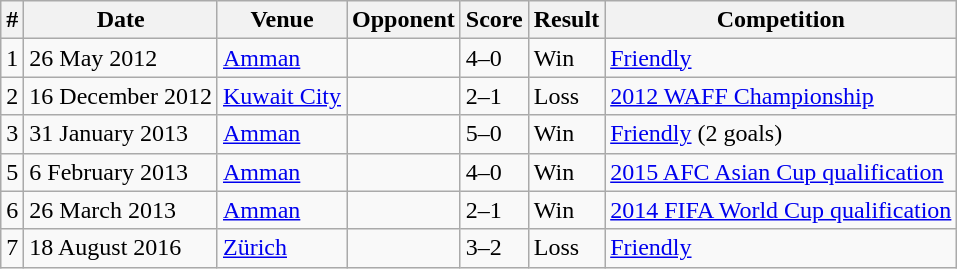<table class="wikitable">
<tr>
<th>#</th>
<th>Date</th>
<th>Venue</th>
<th>Opponent</th>
<th>Score</th>
<th>Result</th>
<th>Competition</th>
</tr>
<tr>
<td>1</td>
<td>26 May 2012</td>
<td><a href='#'>Amman</a></td>
<td></td>
<td>4–0</td>
<td>Win</td>
<td><a href='#'>Friendly</a></td>
</tr>
<tr>
<td>2</td>
<td>16 December 2012</td>
<td><a href='#'>Kuwait City</a></td>
<td></td>
<td>2–1</td>
<td>Loss</td>
<td><a href='#'>2012 WAFF Championship</a></td>
</tr>
<tr>
<td>3</td>
<td>31 January 2013</td>
<td><a href='#'>Amman</a></td>
<td></td>
<td>5–0</td>
<td>Win</td>
<td><a href='#'>Friendly</a> (2 goals)</td>
</tr>
<tr>
<td>5</td>
<td>6 February 2013</td>
<td><a href='#'>Amman</a></td>
<td></td>
<td>4–0</td>
<td>Win</td>
<td><a href='#'>2015 AFC Asian Cup qualification</a></td>
</tr>
<tr>
<td>6</td>
<td>26 March 2013</td>
<td><a href='#'>Amman</a></td>
<td></td>
<td>2–1</td>
<td>Win</td>
<td><a href='#'>2014 FIFA World Cup qualification</a></td>
</tr>
<tr>
<td>7</td>
<td>18 August 2016</td>
<td><a href='#'>Zürich</a></td>
<td></td>
<td>3–2</td>
<td>Loss</td>
<td><a href='#'>Friendly</a></td>
</tr>
</table>
